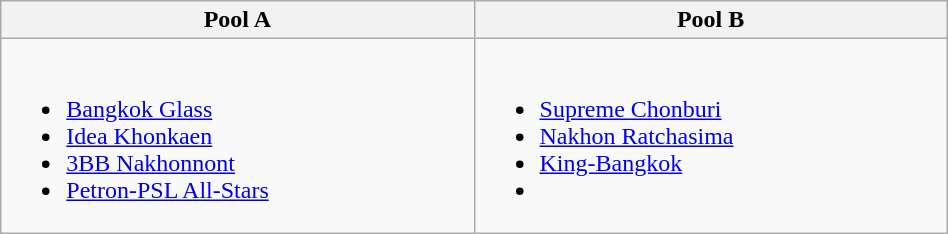<table class="wikitable" width=50%>
<tr>
<th width=25%>Pool A</th>
<th width=25%>Pool B</th>
</tr>
<tr>
<td><br><ul><li> <a href='#'>Bangkok Glass</a></li><li> <a href='#'>Idea Khonkaen</a></li><li> <a href='#'>3BB Nakhonnont</a></li><li> <a href='#'>Petron-PSL All-Stars</a></li></ul></td>
<td><br><ul><li> <a href='#'>Supreme Chonburi</a></li><li> <a href='#'>Nakhon Ratchasima</a></li><li> <a href='#'>King-Bangkok</a></li><li></li></ul></td>
</tr>
</table>
